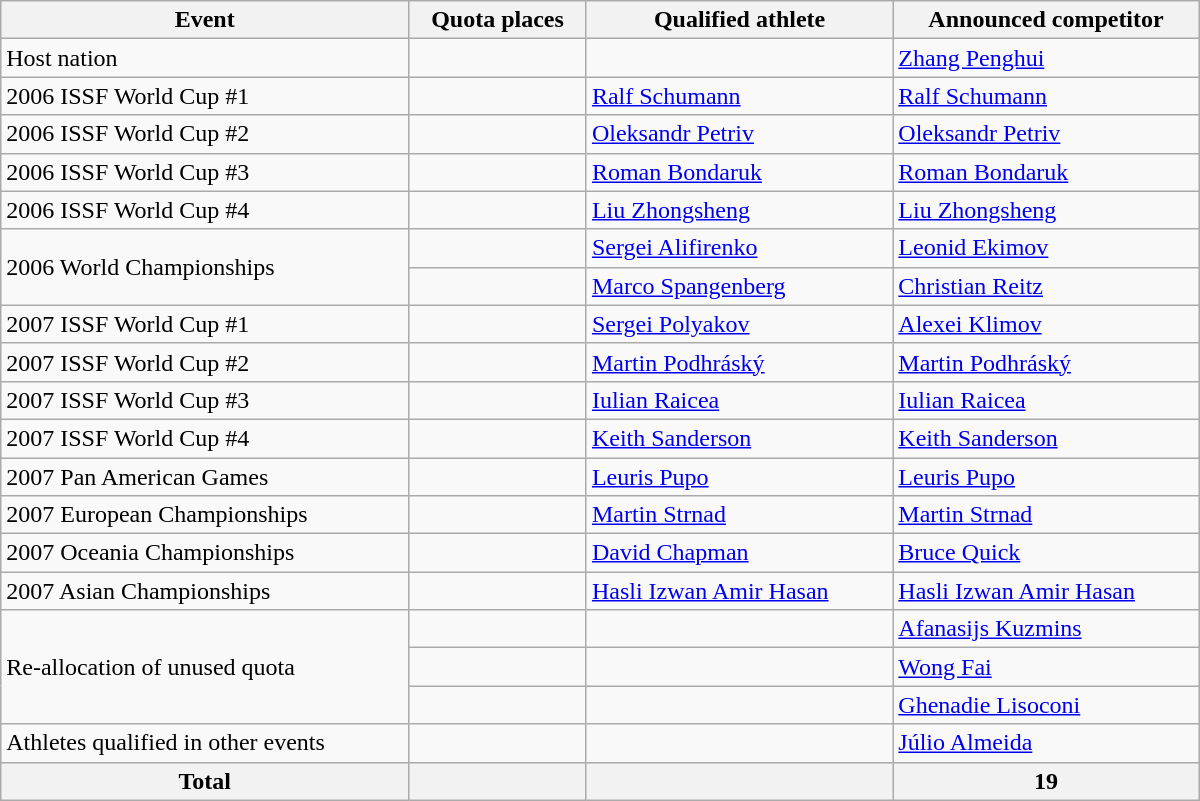<table class=wikitable style="text-align:left" width=800>
<tr>
<th>Event</th>
<th>Quota places</th>
<th>Qualified athlete</th>
<th>Announced competitor</th>
</tr>
<tr>
<td>Host nation</td>
<td></td>
<td></td>
<td><a href='#'>Zhang Penghui</a></td>
</tr>
<tr>
<td>2006 ISSF World Cup #1</td>
<td></td>
<td><a href='#'>Ralf Schumann</a></td>
<td><a href='#'>Ralf Schumann</a></td>
</tr>
<tr>
<td>2006 ISSF World Cup #2</td>
<td></td>
<td><a href='#'>Oleksandr Petriv</a></td>
<td><a href='#'>Oleksandr Petriv</a></td>
</tr>
<tr>
<td>2006 ISSF World Cup #3</td>
<td></td>
<td><a href='#'>Roman Bondaruk</a></td>
<td><a href='#'>Roman Bondaruk</a></td>
</tr>
<tr>
<td>2006 ISSF World Cup #4</td>
<td></td>
<td><a href='#'>Liu Zhongsheng</a></td>
<td><a href='#'>Liu Zhongsheng</a></td>
</tr>
<tr>
<td rowspan="2">2006 World Championships</td>
<td></td>
<td><a href='#'>Sergei Alifirenko</a></td>
<td><a href='#'>Leonid Ekimov</a></td>
</tr>
<tr>
<td></td>
<td><a href='#'>Marco Spangenberg</a></td>
<td><a href='#'>Christian Reitz</a></td>
</tr>
<tr>
<td>2007 ISSF World Cup #1</td>
<td></td>
<td><a href='#'>Sergei Polyakov</a></td>
<td><a href='#'>Alexei Klimov</a></td>
</tr>
<tr>
<td>2007 ISSF World Cup #2</td>
<td></td>
<td><a href='#'>Martin Podhráský</a></td>
<td><a href='#'>Martin Podhráský</a></td>
</tr>
<tr>
<td>2007 ISSF World Cup #3</td>
<td></td>
<td><a href='#'>Iulian Raicea</a></td>
<td><a href='#'>Iulian Raicea</a></td>
</tr>
<tr>
<td>2007 ISSF World Cup #4</td>
<td></td>
<td><a href='#'>Keith Sanderson</a></td>
<td><a href='#'>Keith Sanderson</a></td>
</tr>
<tr>
<td>2007 Pan American Games</td>
<td></td>
<td><a href='#'>Leuris Pupo</a></td>
<td><a href='#'>Leuris Pupo</a></td>
</tr>
<tr>
<td>2007 European Championships</td>
<td></td>
<td><a href='#'>Martin Strnad</a></td>
<td><a href='#'>Martin Strnad</a></td>
</tr>
<tr>
<td>2007 Oceania Championships</td>
<td></td>
<td><a href='#'>David Chapman</a></td>
<td><a href='#'>Bruce Quick</a></td>
</tr>
<tr>
<td>2007 Asian Championships</td>
<td></td>
<td><a href='#'>Hasli Izwan Amir Hasan</a></td>
<td><a href='#'>Hasli Izwan Amir Hasan</a></td>
</tr>
<tr>
<td rowspan="3">Re-allocation of unused quota</td>
<td></td>
<td></td>
<td><a href='#'>Afanasijs Kuzmins</a></td>
</tr>
<tr>
<td></td>
<td></td>
<td><a href='#'>Wong Fai</a></td>
</tr>
<tr>
<td></td>
<td></td>
<td><a href='#'>Ghenadie Lisoconi</a></td>
</tr>
<tr>
<td>Athletes qualified in other events</td>
<td></td>
<td></td>
<td><a href='#'>Júlio Almeida</a></td>
</tr>
<tr>
<th>Total</th>
<th></th>
<th></th>
<th>19</th>
</tr>
</table>
